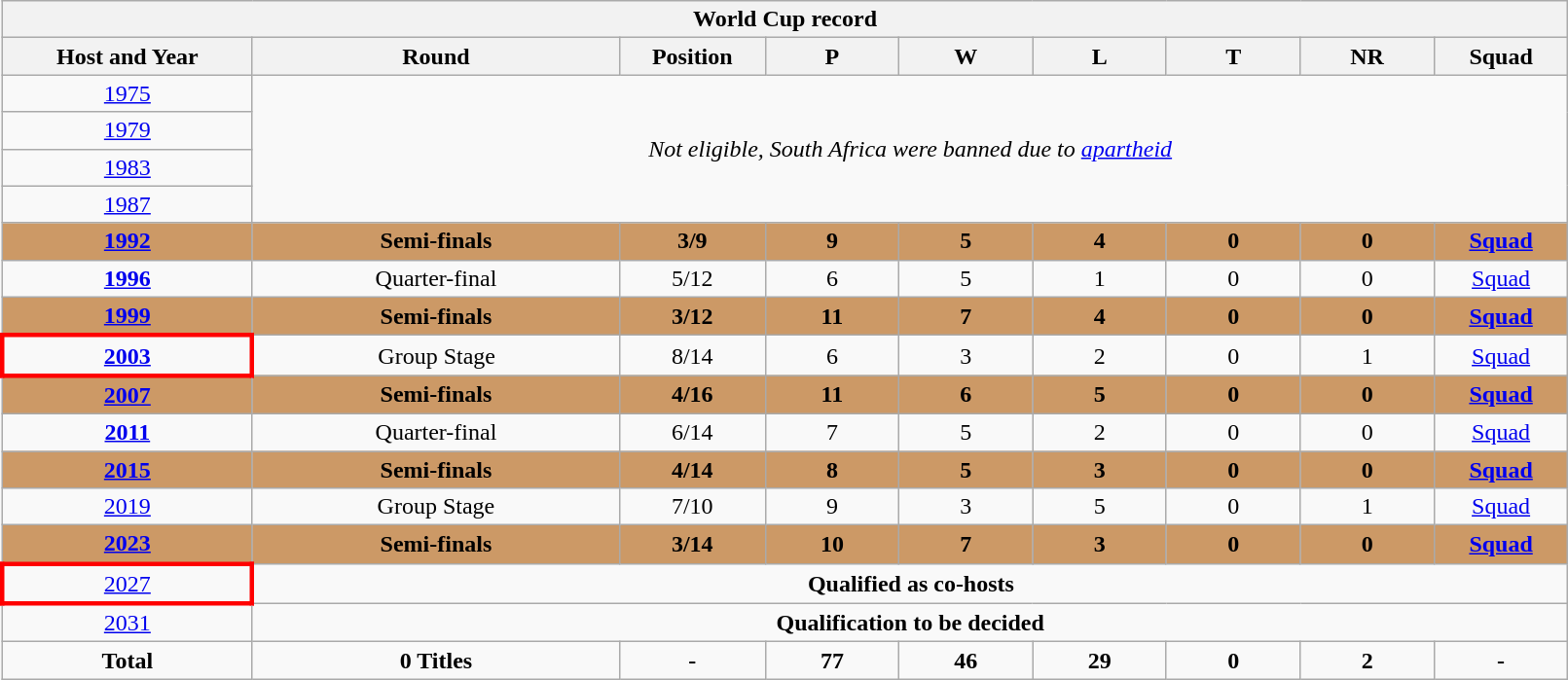<table class="wikitable" style="text-align: center; width:85%">
<tr>
<th colspan=9>World Cup record</th>
</tr>
<tr>
<th width=100>Host and Year</th>
<th width=150>Round</th>
<th width=50>Position</th>
<th width=50>P</th>
<th width=50>W</th>
<th width=50>L</th>
<th width=50>T</th>
<th width=50>NR</th>
<th width=50>Squad</th>
</tr>
<tr>
<td> <a href='#'>1975</a></td>
<td colspan="8" rowspan="4"><em>Not eligible, South Africa were banned due to <a href='#'>apartheid</a></em></td>
</tr>
<tr>
<td> <a href='#'>1979</a></td>
</tr>
<tr>
<td>  <a href='#'>1983</a></td>
</tr>
<tr>
<td>  <a href='#'>1987</a></td>
</tr>
<tr bgcolor="#cc9966">
<td>  <strong><a href='#'>1992</a></strong></td>
<td><strong>Semi-finals</strong></td>
<td><strong>3/9</strong></td>
<td><strong>9</strong></td>
<td><strong>5</strong></td>
<td><strong>4</strong></td>
<td><strong>0</strong></td>
<td><strong>0</strong></td>
<td><strong><a href='#'>Squad</a></strong></td>
</tr>
<tr>
<td>   <strong><a href='#'>1996</a></strong></td>
<td>Quarter-final</td>
<td>5/12</td>
<td>6</td>
<td>5</td>
<td>1</td>
<td>0</td>
<td>0</td>
<td><a href='#'>Squad</a></td>
</tr>
<tr bgcolor="#cc9966">
<td>    <strong><a href='#'>1999</a></strong></td>
<td><strong>Semi-finals</strong></td>
<td><strong>3/12</strong></td>
<td><strong>11</strong></td>
<td><strong>7</strong></td>
<td><strong>4</strong></td>
<td><strong>0</strong></td>
<td><strong>0</strong></td>
<td><strong><a href='#'>Squad</a></strong></td>
</tr>
<tr>
<td style="border: 3px solid red">   <strong><a href='#'>2003</a></strong></td>
<td>Group Stage</td>
<td>8/14</td>
<td>6</td>
<td>3</td>
<td>2</td>
<td>0</td>
<td>1</td>
<td><a href='#'>Squad</a></td>
</tr>
<tr bgcolor="#cc9966">
<td> <strong><a href='#'>2007</a></strong></td>
<td><strong>Semi-finals</strong></td>
<td><strong>4/16</strong></td>
<td><strong>11</strong></td>
<td><strong>6</strong></td>
<td><strong>5</strong></td>
<td><strong>0</strong></td>
<td><strong>0</strong></td>
<td><strong><a href='#'>Squad</a></strong></td>
</tr>
<tr>
<td>   <strong><a href='#'>2011</a></strong></td>
<td>Quarter-final</td>
<td>6/14</td>
<td>7</td>
<td>5</td>
<td>2</td>
<td>0</td>
<td>0</td>
<td><a href='#'>Squad</a></td>
</tr>
<tr bgcolor="#cc9966">
<td>  <strong><a href='#'>2015</a></strong></td>
<td><strong>Semi-finals</strong></td>
<td><strong>4/14</strong></td>
<td><strong>8</strong></td>
<td><strong>5</strong></td>
<td><strong>3</strong></td>
<td><strong>0</strong></td>
<td><strong>0</strong></td>
<td><strong><a href='#'>Squad</a></strong></td>
</tr>
<tr>
<td>  <a href='#'>2019</a></td>
<td>Group Stage</td>
<td>7/10</td>
<td>9</td>
<td>3</td>
<td>5</td>
<td>0</td>
<td>1</td>
<td><a href='#'>Squad</a></td>
</tr>
<tr bgcolor="#cc9966">
<td> <strong><a href='#'>2023</a></strong></td>
<td><strong>Semi-finals</strong></td>
<td><strong>3/14</strong></td>
<td><strong>10</strong></td>
<td><strong>7</strong></td>
<td><strong>3</strong></td>
<td><strong>0</strong></td>
<td><strong>0</strong></td>
<td><strong><a href='#'>Squad</a></strong></td>
</tr>
<tr>
<td style="border: 3px solid red">   <a href='#'>2027</a></td>
<td colspan="8"><strong>Qualified as co-hosts</strong></td>
</tr>
<tr>
<td>  <a href='#'>2031</a></td>
<td colspan="8"><strong>Qualification to be decided</strong></td>
</tr>
<tr>
<td><strong>Total</strong></td>
<td><strong>0 Titles</strong></td>
<td><strong>-</strong></td>
<td><strong>77</strong></td>
<td><strong>46</strong></td>
<td><strong>29</strong></td>
<td><strong>0</strong></td>
<td><strong>2</strong></td>
<td><strong>-</strong></td>
</tr>
</table>
